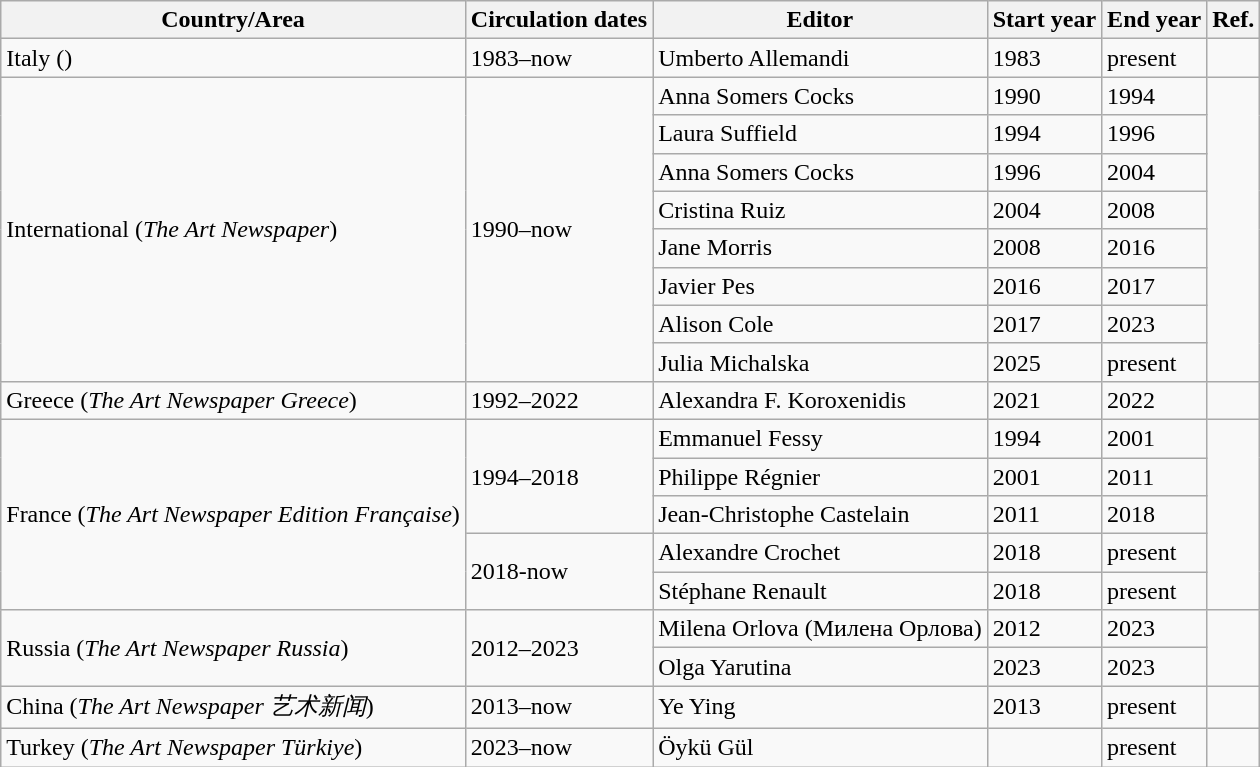<table class="wikitable">
<tr>
<th>Country/Area</th>
<th>Circulation dates</th>
<th>Editor</th>
<th>Start year</th>
<th>End year</th>
<th>Ref.</th>
</tr>
<tr>
<td>Italy (<em></em>)</td>
<td>1983–now</td>
<td>Umberto Allemandi</td>
<td>1983</td>
<td>present</td>
<td></td>
</tr>
<tr>
<td rowspan="8">International (<em>The Art Newspaper</em>)</td>
<td rowspan="8">1990–now</td>
<td>Anna Somers Cocks</td>
<td>1990</td>
<td>1994</td>
<td rowspan="8"></td>
</tr>
<tr>
<td>Laura Suffield</td>
<td>1994</td>
<td>1996</td>
</tr>
<tr>
<td>Anna Somers Cocks</td>
<td>1996</td>
<td>2004</td>
</tr>
<tr>
<td>Cristina Ruiz</td>
<td>2004</td>
<td>2008</td>
</tr>
<tr>
<td>Jane Morris</td>
<td>2008</td>
<td>2016</td>
</tr>
<tr>
<td>Javier Pes</td>
<td>2016</td>
<td>2017</td>
</tr>
<tr>
<td>Alison Cole</td>
<td>2017</td>
<td>2023</td>
</tr>
<tr>
<td>Julia Michalska</td>
<td>2025</td>
<td>present</td>
</tr>
<tr>
<td>Greece (<em>The Art Newspaper Greece</em>)</td>
<td>1992–2022</td>
<td>Alexandra F. Koroxenidis</td>
<td>2021</td>
<td>2022</td>
<td></td>
</tr>
<tr>
<td rowspan="5">France (<em>The Art Newspaper Edition Française</em>)</td>
<td rowspan="3">1994–2018</td>
<td>Emmanuel Fessy</td>
<td>1994</td>
<td>2001</td>
<td rowspan="5"></td>
</tr>
<tr>
<td>Philippe Régnier</td>
<td>2001</td>
<td>2011</td>
</tr>
<tr>
<td>Jean-Christophe Castelain</td>
<td>2011</td>
<td>2018</td>
</tr>
<tr>
<td rowspan="2">2018-now</td>
<td>Alexandre Crochet</td>
<td>2018</td>
<td>present</td>
</tr>
<tr>
<td>Stéphane Renault</td>
<td>2018</td>
<td>present</td>
</tr>
<tr>
<td rowspan="2">Russia (<em>The Art Newspaper Russia</em>)</td>
<td rowspan="2">2012–2023</td>
<td>Milena Orlova (Милена Орлова)</td>
<td>2012</td>
<td>2023</td>
<td rowspan="2"></td>
</tr>
<tr>
<td>Olga Yarutina</td>
<td>2023</td>
<td>2023</td>
</tr>
<tr>
<td>China (<em>The Art Newspaper 艺术新闻</em>)</td>
<td>2013–now</td>
<td>Ye Ying</td>
<td>2013</td>
<td>present</td>
<td></td>
</tr>
<tr>
<td>Turkey (<em>The Art Newspaper Türkiye</em>)</td>
<td>2023–now</td>
<td>Öykü Gül</td>
<td></td>
<td>present</td>
<td></td>
</tr>
</table>
